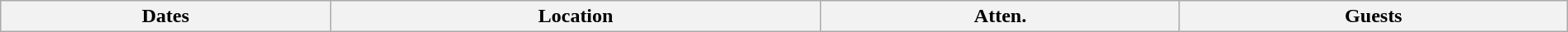<table class="wikitable" style="width:100%;">
<tr>
<th>Dates</th>
<th>Location</th>
<th>Atten.</th>
<th>Guests<br>







</th>
</tr>
</table>
